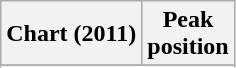<table class="wikitable sortable plainrowheaders">
<tr>
<th>Chart (2011)</th>
<th>Peak<br>position</th>
</tr>
<tr>
</tr>
<tr>
</tr>
<tr>
</tr>
<tr>
</tr>
<tr>
</tr>
</table>
